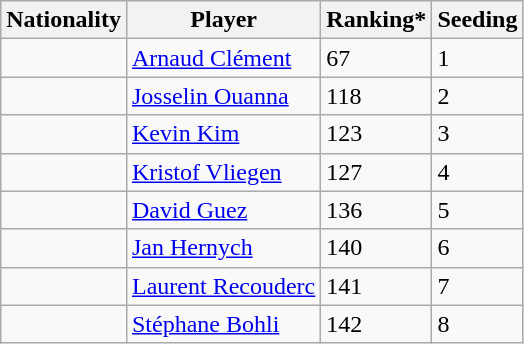<table class="wikitable" border="1">
<tr>
<th>Nationality</th>
<th>Player</th>
<th>Ranking*</th>
<th>Seeding</th>
</tr>
<tr>
<td></td>
<td><a href='#'>Arnaud Clément</a></td>
<td>67</td>
<td>1</td>
</tr>
<tr>
<td></td>
<td><a href='#'>Josselin Ouanna</a></td>
<td>118</td>
<td>2</td>
</tr>
<tr>
<td></td>
<td><a href='#'>Kevin Kim</a></td>
<td>123</td>
<td>3</td>
</tr>
<tr>
<td></td>
<td><a href='#'>Kristof Vliegen</a></td>
<td>127</td>
<td>4</td>
</tr>
<tr>
<td></td>
<td><a href='#'>David Guez</a></td>
<td>136</td>
<td>5</td>
</tr>
<tr>
<td></td>
<td><a href='#'>Jan Hernych</a></td>
<td>140</td>
<td>6</td>
</tr>
<tr>
<td></td>
<td><a href='#'>Laurent Recouderc</a></td>
<td>141</td>
<td>7</td>
</tr>
<tr>
<td></td>
<td><a href='#'>Stéphane Bohli</a></td>
<td>142</td>
<td>8</td>
</tr>
</table>
